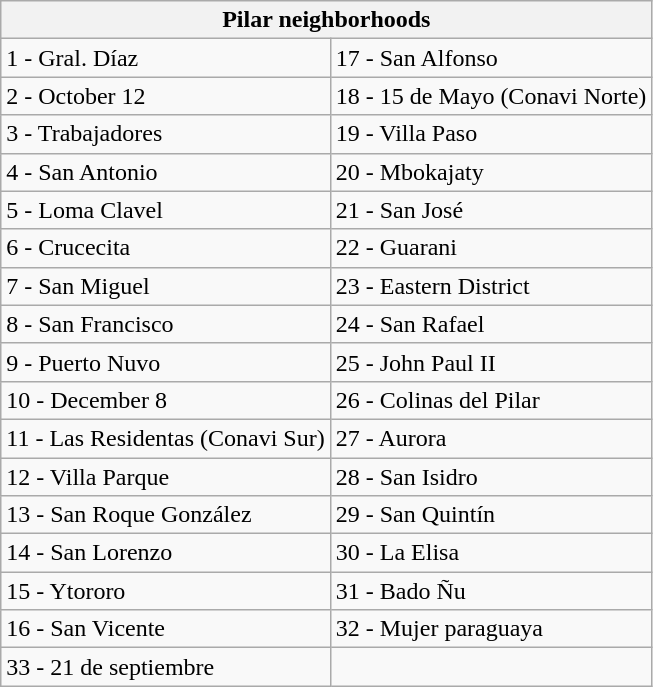<table class="wikitable">
<tr>
<th colspan="2">Pilar neighborhoods</th>
</tr>
<tr>
<td>1 - Gral. Díaz</td>
<td>17 - San Alfonso</td>
</tr>
<tr>
<td>2 - October 12</td>
<td>18 - 15 de Mayo (Conavi Norte)</td>
</tr>
<tr>
<td>3 - Trabajadores</td>
<td>19 - Villa Paso</td>
</tr>
<tr>
<td>4 - San Antonio</td>
<td>20 - Mbokajaty</td>
</tr>
<tr>
<td>5 - Loma Clavel</td>
<td>21 - San José</td>
</tr>
<tr>
<td>6 - Crucecita</td>
<td>22 - Guarani</td>
</tr>
<tr>
<td>7 - San Miguel</td>
<td>23 - Eastern District</td>
</tr>
<tr>
<td>8 - San Francisco</td>
<td>24 - San Rafael</td>
</tr>
<tr>
<td>9 - Puerto Nuvo</td>
<td>25 - John Paul II</td>
</tr>
<tr>
<td>10 - December 8</td>
<td>26 - Colinas del Pilar</td>
</tr>
<tr>
<td>11 - Las Residentas (Conavi Sur)</td>
<td>27 - Aurora</td>
</tr>
<tr>
<td>12 - Villa Parque</td>
<td>28 - San Isidro</td>
</tr>
<tr>
<td>13 - San Roque González</td>
<td>29 - San Quintín</td>
</tr>
<tr>
<td>14 - San Lorenzo</td>
<td>30 - La Elisa</td>
</tr>
<tr>
<td>15 - Ytororo</td>
<td>31 - Bado Ñu</td>
</tr>
<tr>
<td>16 - San Vicente</td>
<td>32 - Mujer paraguaya</td>
</tr>
<tr>
<td>33 - 21 de septiembre</td>
</tr>
</table>
